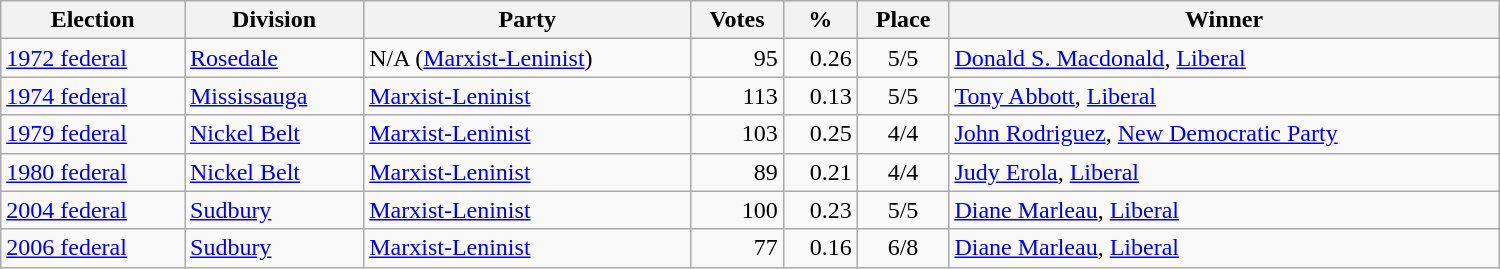<table class="wikitable" width="1000">
<tr>
<th align="left">Election</th>
<th align="left">Division</th>
<th align="left">Party</th>
<th align="right">Votes</th>
<th align="right">%</th>
<th align="center">Place</th>
<th align="center">Winner</th>
</tr>
<tr>
<td align="left"><a href='#'>1972 federal</a></td>
<td align="left"><a href='#'>Rosedale</a></td>
<td align="left">N/A (<a href='#'>Marxist-Leninist</a>)</td>
<td align="right">95</td>
<td align="right">0.26</td>
<td align="center">5/5</td>
<td align="left"><a href='#'>Donald S. Macdonald</a>, <a href='#'>Liberal</a></td>
</tr>
<tr>
<td align="left"><a href='#'>1974 federal</a></td>
<td align="left"><a href='#'>Mississauga</a></td>
<td align="left"><a href='#'>Marxist-Leninist</a></td>
<td align="right">113</td>
<td align="right">0.13</td>
<td align="center">5/5</td>
<td align="left"><a href='#'>Tony Abbott</a>, <a href='#'>Liberal</a></td>
</tr>
<tr>
<td align="left"><a href='#'>1979 federal</a></td>
<td align="left"><a href='#'>Nickel Belt</a></td>
<td align="left"><a href='#'>Marxist-Leninist</a></td>
<td align="right">103</td>
<td align="right">0.25</td>
<td align="center">4/4</td>
<td align="left"><a href='#'>John Rodriguez</a>, <a href='#'>New Democratic Party</a></td>
</tr>
<tr>
<td align="left"><a href='#'>1980 federal</a></td>
<td align="left"><a href='#'>Nickel Belt</a></td>
<td align="left"><a href='#'>Marxist-Leninist</a></td>
<td align="right">89</td>
<td align="right">0.21</td>
<td align="center">4/4</td>
<td align="left"><a href='#'>Judy Erola</a>, <a href='#'>Liberal</a></td>
</tr>
<tr>
<td align="left"><a href='#'>2004 federal</a></td>
<td align="left"><a href='#'>Sudbury</a></td>
<td align="left"><a href='#'>Marxist-Leninist</a></td>
<td align="right">100</td>
<td align="right">0.23</td>
<td align="center">5/5</td>
<td align="left"><a href='#'>Diane Marleau</a>, <a href='#'>Liberal</a></td>
</tr>
<tr>
<td align="left"><a href='#'>2006 federal</a></td>
<td align="left"><a href='#'>Sudbury</a></td>
<td align="left"><a href='#'>Marxist-Leninist</a></td>
<td align="right">77</td>
<td align="right">0.16</td>
<td align="center">6/8</td>
<td align="left"><a href='#'>Diane Marleau</a>, <a href='#'>Liberal</a></td>
</tr>
</table>
